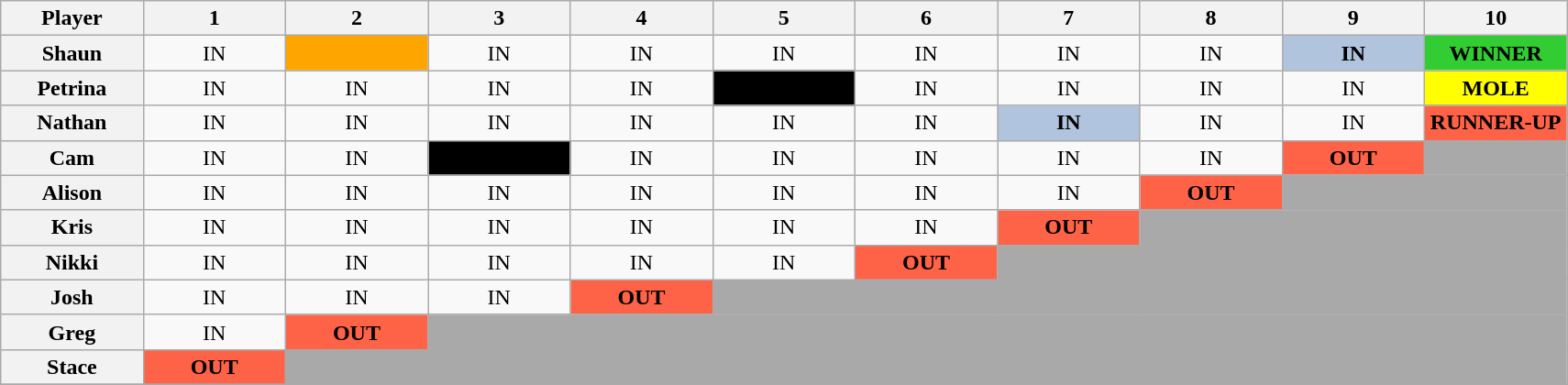<table class="wikitable" style="text-align:center">
<tr>
<th style="width:9%;">Player</th>
<th style="width:9%;">1</th>
<th style="width:9%;">2</th>
<th style="width:9%;">3</th>
<th style="width:9%;">4</th>
<th style="width:9%;">5</th>
<th style="width:9%;">6</th>
<th style="width:9%;">7</th>
<th style="width:9%;">8</th>
<th style="width:9%;">9</th>
<th style="width:9%;">10</th>
</tr>
<tr>
<th>Shaun</th>
<td>IN</td>
<td style="background:orange;"></td>
<td>IN</td>
<td>IN</td>
<td>IN</td>
<td>IN</td>
<td>IN</td>
<td>IN</td>
<td style="background:lightsteelblue;"><strong>IN</strong></td>
<td style="background:limegreen;"><strong>WINNER</strong></td>
</tr>
<tr>
<th>Petrina</th>
<td>IN</td>
<td>IN</td>
<td>IN</td>
<td>IN</td>
<td style="background:black;"><strong><span>OUT</span></strong></td>
<td>IN</td>
<td>IN</td>
<td>IN</td>
<td>IN</td>
<td style="background:yellow;"><strong>MOLE</strong></td>
</tr>
<tr>
<th>Nathan</th>
<td>IN</td>
<td>IN</td>
<td>IN</td>
<td>IN</td>
<td>IN</td>
<td>IN</td>
<td style="background:lightsteelblue;"><strong>IN</strong></td>
<td>IN</td>
<td>IN</td>
<td style="background:tomato;"><strong>RUNNER-UP</strong></td>
</tr>
<tr>
<th>Cam</th>
<td>IN</td>
<td>IN</td>
<td style="background:black;"><strong><span>OUT</span></strong></td>
<td>IN</td>
<td>IN</td>
<td>IN</td>
<td>IN</td>
<td>IN</td>
<td style="background:tomato;"><strong>OUT</strong></td>
<td bgcolor="darkgray"></td>
</tr>
<tr>
<th>Alison</th>
<td>IN</td>
<td>IN</td>
<td>IN</td>
<td>IN</td>
<td>IN</td>
<td>IN</td>
<td>IN</td>
<td style="background:tomato;"><strong>OUT</strong></td>
<td colspan=6 bgcolor="darkgray"></td>
</tr>
<tr>
<th>Kris</th>
<td>IN</td>
<td>IN</td>
<td>IN</td>
<td>IN</td>
<td>IN</td>
<td>IN</td>
<td style="background:tomato;"><strong>OUT</strong></td>
<td colspan=7 bgcolor="darkgray"></td>
</tr>
<tr>
<th>Nikki</th>
<td>IN</td>
<td>IN</td>
<td>IN</td>
<td>IN</td>
<td>IN</td>
<td style="background:tomato;"><strong>OUT</strong></td>
<td colspan=8 bgcolor="darkgray"></td>
</tr>
<tr>
<th>Josh</th>
<td>IN</td>
<td>IN</td>
<td>IN</td>
<td style="background:tomato;"><strong>OUT</strong></td>
<td colspan=8 bgcolor="darkgray"></td>
</tr>
<tr>
<th>Greg</th>
<td>IN</td>
<td style="background:tomato;"><strong>OUT</strong></td>
<td colspan=9 bgcolor="darkgray"></td>
</tr>
<tr>
<th>Stace</th>
<td style="background:tomato;"><strong>OUT</strong></td>
<td colspan=9 bgcolor="darkgray"></td>
</tr>
<tr>
</tr>
</table>
